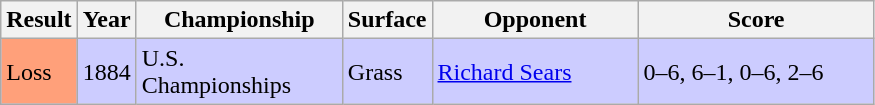<table class="sortable wikitable">
<tr>
<th style="width:40px;">Result</th>
<th style="width:30px;">Year</th>
<th style="width:130px;">Championship</th>
<th style="width:50px">Surface</th>
<th style="width:130px;">Opponent</th>
<th style="width:150px;" class="unsortable">Score</th>
</tr>
<tr style="background:#ccf;">
<td style="background:#ffa07a;">Loss</td>
<td>1884</td>
<td>U.S. Championships</td>
<td>Grass</td>
<td> <a href='#'>Richard Sears</a></td>
<td>0–6, 6–1, 0–6, 2–6</td>
</tr>
</table>
